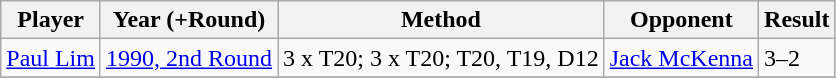<table class="wikitable sortable">
<tr>
<th>Player</th>
<th>Year (+Round)</th>
<th>Method</th>
<th>Opponent</th>
<th>Result</th>
</tr>
<tr>
<td> <a href='#'>Paul Lim</a></td>
<td><a href='#'>1990, 2nd Round</a></td>
<td>3 x T20; 3 x T20; T20, T19, D12</td>
<td> <a href='#'>Jack McKenna</a></td>
<td>3–2</td>
</tr>
<tr>
</tr>
</table>
